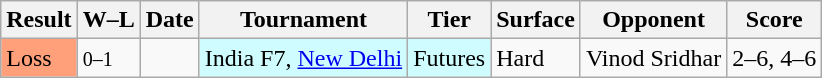<table class="sortable wikitable">
<tr>
<th>Result</th>
<th class="unsortable">W–L</th>
<th>Date</th>
<th>Tournament</th>
<th>Tier</th>
<th>Surface</th>
<th>Opponent</th>
<th class="unsortable">Score</th>
</tr>
<tr>
<td style="background:#ffa07a;">Loss</td>
<td><small>0–1</small></td>
<td></td>
<td style="background:#cffcff;">India F7, <a href='#'>New Delhi</a></td>
<td style="background:#cffcff;">Futures</td>
<td>Hard</td>
<td> Vinod Sridhar</td>
<td>2–6, 4–6</td>
</tr>
</table>
